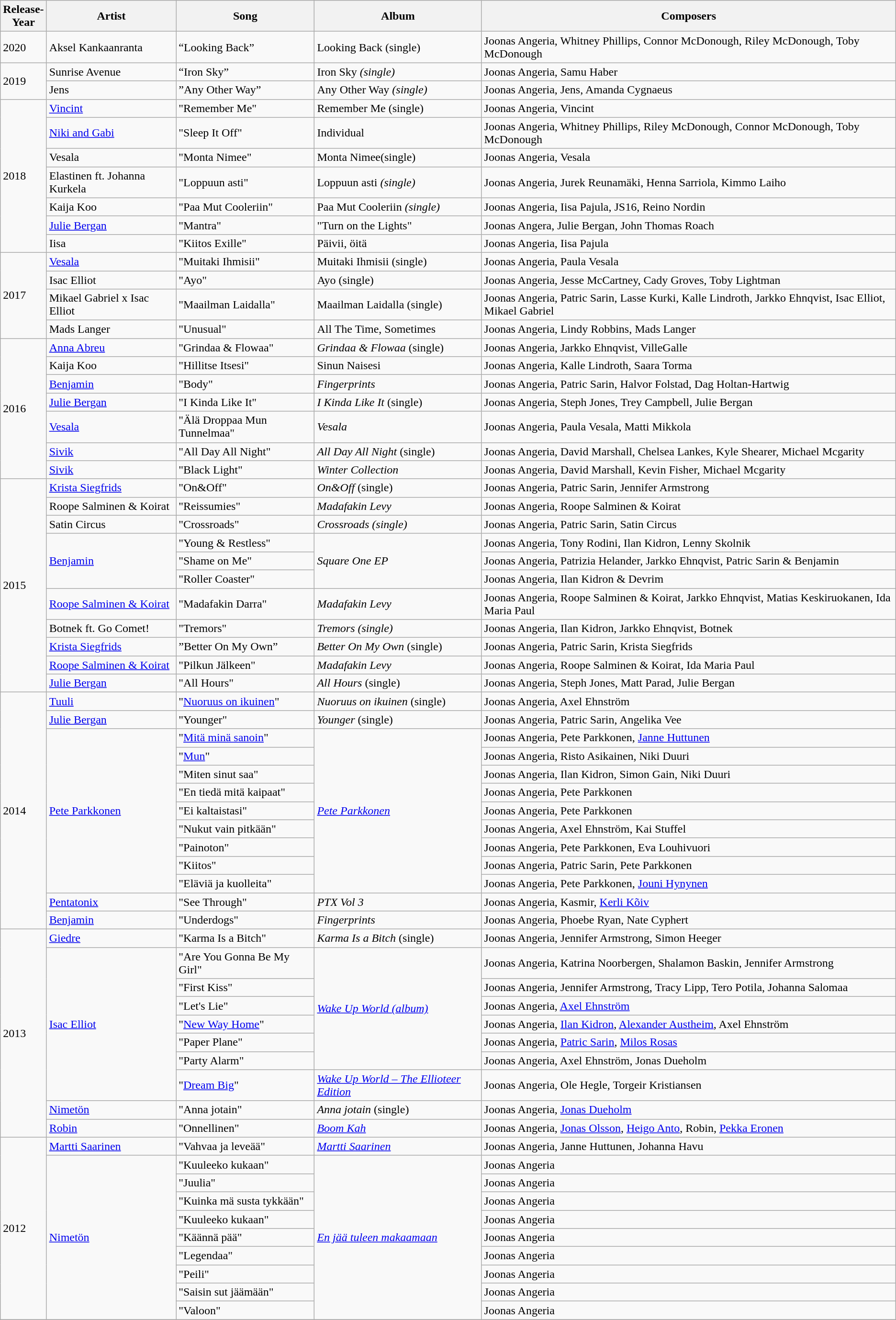<table class="wikitable">
<tr>
<th>Release-<br>Year</th>
<th>Artist</th>
<th>Song</th>
<th>Album</th>
<th>Composers</th>
</tr>
<tr>
<td rowspan="1">2020</td>
<td>Aksel Kankaanranta</td>
<td>“Looking Back”</td>
<td>Looking Back (single)</td>
<td>Joonas Angeria, Whitney Phillips, Connor McDonough, Riley McDonough, Toby McDonough</td>
</tr>
<tr>
<td rowspan="2">2019</td>
<td>Sunrise Avenue</td>
<td>“Iron Sky”</td>
<td>Iron Sky <em>(single)</em></td>
<td>Joonas Angeria, Samu Haber</td>
</tr>
<tr>
<td>Jens</td>
<td>”Any Other Way”</td>
<td>Any Other Way <em>(single)</em></td>
<td>Joonas Angeria, Jens, Amanda Cygnaeus</td>
</tr>
<tr>
<td rowspan="7">2018</td>
<td><a href='#'>Vincint</a></td>
<td>"Remember Me"</td>
<td>Remember Me (single)</td>
<td>Joonas Angeria, Vincint</td>
</tr>
<tr>
<td><a href='#'>Niki and Gabi</a></td>
<td>"Sleep It Off"</td>
<td>Individual</td>
<td>Joonas Angeria, Whitney Phillips, Riley McDonough, Connor McDonough, Toby McDonough</td>
</tr>
<tr>
<td>Vesala</td>
<td>"Monta Nimee"</td>
<td>Monta Nimee(single)</td>
<td>Joonas Angeria, Vesala</td>
</tr>
<tr>
<td>Elastinen ft. Johanna Kurkela</td>
<td>"Loppuun asti"</td>
<td>Loppuun asti <em>(single)</em></td>
<td>Joonas Angeria, Jurek Reunamäki, Henna Sarriola, Kimmo Laiho</td>
</tr>
<tr>
<td>Kaija Koo</td>
<td>"Paa Mut Cooleriin"</td>
<td>Paa Mut Cooleriin <em>(single)</em></td>
<td>Joonas Angeria, Iisa Pajula, JS16, Reino Nordin</td>
</tr>
<tr>
<td><a href='#'>Julie Bergan</a></td>
<td>"Mantra"</td>
<td>"Turn on the Lights"</td>
<td>Joonas Angera, Julie Bergan, John Thomas Roach</td>
</tr>
<tr>
<td>Iisa</td>
<td>"Kiitos Exille"</td>
<td>Päivii, öitä</td>
<td>Joonas Angeria, Iisa Pajula</td>
</tr>
<tr>
<td rowspan="4">2017</td>
<td><a href='#'>Vesala</a></td>
<td>"Muitaki Ihmisii"</td>
<td>Muitaki Ihmisii (single)</td>
<td>Joonas Angeria, Paula Vesala</td>
</tr>
<tr>
<td>Isac Elliot</td>
<td>"Ayo"</td>
<td>Ayo (single)</td>
<td>Joonas Angeria, Jesse McCartney, Cady Groves, Toby Lightman</td>
</tr>
<tr>
<td>Mikael Gabriel x Isac Elliot</td>
<td>"Maailman Laidalla"</td>
<td>Maailman Laidalla (single)</td>
<td>Joonas Angeria, Patric Sarin, Lasse Kurki, Kalle Lindroth, Jarkko Ehnqvist, Isac Elliot, Mikael Gabriel</td>
</tr>
<tr>
<td>Mads Langer</td>
<td>"Unusual"</td>
<td>All The Time, Sometimes</td>
<td>Joonas Angeria, Lindy Robbins, Mads Langer</td>
</tr>
<tr>
<td rowspan="7">2016</td>
<td><a href='#'>Anna Abreu</a></td>
<td>"Grindaa & Flowaa"</td>
<td><em>Grindaa & Flowaa</em> (single)</td>
<td>Joonas Angeria, Jarkko Ehnqvist, VilleGalle</td>
</tr>
<tr>
<td>Kaija Koo</td>
<td>"Hillitse Itsesi"</td>
<td>Sinun Naisesi</td>
<td>Joonas Angeria, Kalle Lindroth, Saara Torma</td>
</tr>
<tr>
<td><a href='#'> Benjamin</a></td>
<td>"Body"</td>
<td><em>Fingerprints</em></td>
<td>Joonas Angeria, Patric Sarin, Halvor Folstad, Dag Holtan-Hartwig</td>
</tr>
<tr>
<td><a href='#'>Julie Bergan</a></td>
<td>"I Kinda Like It"</td>
<td><em>I Kinda Like It</em> (single)</td>
<td>Joonas Angeria, Steph Jones, Trey Campbell, Julie Bergan</td>
</tr>
<tr>
<td><a href='#'>Vesala</a></td>
<td>"Älä Droppaa Mun Tunnelmaa"</td>
<td><em>Vesala</em></td>
<td>Joonas Angeria, Paula Vesala, Matti Mikkola</td>
</tr>
<tr>
<td><a href='#'>Sivik</a></td>
<td>"All Day All Night"</td>
<td><em>All Day All Night</em> (single)</td>
<td>Joonas Angeria, David Marshall, Chelsea Lankes, Kyle Shearer, Michael Mcgarity</td>
</tr>
<tr>
<td><a href='#'>Sivik</a></td>
<td>"Black Light"</td>
<td><em>Winter Collection</em></td>
<td>Joonas Angeria, David Marshall, Kevin Fisher, Michael Mcgarity</td>
</tr>
<tr>
<td rowspan="11">2015</td>
<td><a href='#'>Krista Siegfrids</a></td>
<td>"On&Off"</td>
<td><em>On&Off </em> (single)</td>
<td>Joonas Angeria, Patric Sarin, Jennifer Armstrong</td>
</tr>
<tr>
<td>Roope Salminen & Koirat</td>
<td>"Reissumies"</td>
<td><em>Madafakin Levy</em></td>
<td>Joonas Angeria, Roope Salminen & Koirat</td>
</tr>
<tr>
<td>Satin Circus</td>
<td>"Crossroads"</td>
<td><em>Crossroads (single)</em></td>
<td>Joonas Angeria, Patric Sarin, Satin Circus</td>
</tr>
<tr>
<td rowspan="3"><a href='#'> Benjamin</a></td>
<td>"Young & Restless"</td>
<td rowspan="3"><em>Square One EP</em></td>
<td>Joonas Angeria, Tony Rodini, Ilan Kidron, Lenny Skolnik</td>
</tr>
<tr>
<td>"Shame on Me"</td>
<td>Joonas Angeria, Patrizia Helander, Jarkko Ehnqvist, Patric Sarin & Benjamin</td>
</tr>
<tr>
<td>"Roller Coaster"</td>
<td>Joonas Angeria, Ilan Kidron & Devrim</td>
</tr>
<tr>
<td><a href='#'>Roope Salminen & Koirat</a></td>
<td>"Madafakin Darra"</td>
<td><em>Madafakin Levy</em></td>
<td>Joonas Angeria, Roope Salminen & Koirat, Jarkko Ehnqvist, Matias Keskiruokanen, Ida Maria Paul</td>
</tr>
<tr>
<td>Botnek ft. Go Comet!</td>
<td>"Tremors"</td>
<td><em>Tremors (single)</em></td>
<td>Joonas Angeria, Ilan Kidron, Jarkko Ehnqvist, Botnek</td>
</tr>
<tr>
<td><a href='#'>Krista Siegfrids</a></td>
<td>”Better On My Own”</td>
<td><em>Better On My Own</em> (single)</td>
<td>Joonas Angeria, Patric Sarin, Krista Siegfrids</td>
</tr>
<tr>
<td><a href='#'>Roope Salminen & Koirat</a></td>
<td>"Pilkun Jälkeen"</td>
<td><em>Madafakin Levy</em></td>
<td>Joonas Angeria, Roope Salminen & Koirat, Ida Maria Paul</td>
</tr>
<tr>
<td><a href='#'>Julie Bergan</a></td>
<td>"All Hours"</td>
<td><em>All Hours</em> (single)</td>
<td>Joonas Angeria, Steph Jones, Matt Parad, Julie Bergan</td>
</tr>
<tr>
<td rowspan="13">2014</td>
<td><a href='#'>Tuuli</a></td>
<td>"<a href='#'>Nuoruus on ikuinen</a>"</td>
<td><em>Nuoruus on ikuinen</em> (single)</td>
<td>Joonas Angeria, Axel Ehnström</td>
</tr>
<tr>
<td><a href='#'>Julie Bergan</a></td>
<td>"Younger"</td>
<td><em>Younger</em> (single)</td>
<td>Joonas Angeria, Patric Sarin, Angelika Vee</td>
</tr>
<tr>
<td rowspan="9"><a href='#'>Pete Parkkonen</a></td>
<td>"<a href='#'>Mitä minä sanoin</a>"</td>
<td rowspan="9"><em><a href='#'>Pete Parkkonen</a></em></td>
<td>Joonas Angeria, Pete Parkkonen, <a href='#'>Janne Huttunen</a></td>
</tr>
<tr>
<td>"<a href='#'>Mun</a>"</td>
<td>Joonas Angeria, Risto Asikainen, Niki Duuri</td>
</tr>
<tr>
<td>"Miten sinut saa"</td>
<td>Joonas Angeria, Ilan Kidron, Simon Gain, Niki Duuri</td>
</tr>
<tr>
<td>"En tiedä mitä kaipaat"</td>
<td>Joonas Angeria, Pete Parkkonen</td>
</tr>
<tr>
<td>"Ei kaltaistasi"</td>
<td>Joonas Angeria, Pete Parkkonen</td>
</tr>
<tr>
<td>"Nukut vain pitkään"</td>
<td>Joonas Angeria, Axel Ehnström, Kai Stuffel</td>
</tr>
<tr>
<td>"Painoton"</td>
<td>Joonas Angeria, Pete Parkkonen, Eva Louhivuori</td>
</tr>
<tr>
<td>"Kiitos"</td>
<td>Joonas Angeria, Patric Sarin, Pete Parkkonen</td>
</tr>
<tr>
<td>"Eläviä ja kuolleita"</td>
<td>Joonas Angeria,  Pete Parkkonen, <a href='#'>Jouni Hynynen</a></td>
</tr>
<tr>
<td><a href='#'>Pentatonix</a></td>
<td>"See Through"</td>
<td><em>PTX Vol 3</em></td>
<td>Joonas Angeria, Kasmir, <a href='#'>Kerli Kõiv</a></td>
</tr>
<tr>
<td><a href='#'> Benjamin</a></td>
<td>"Underdogs"</td>
<td><em>Fingerprints </em></td>
<td>Joonas Angeria, Phoebe Ryan, Nate Cyphert</td>
</tr>
<tr>
<td rowspan="10">2013</td>
<td><a href='#'>Giedre</a></td>
<td>"Karma Is a Bitch"</td>
<td><em>Karma Is a Bitch</em> (single)</td>
<td>Joonas Angeria, Jennifer Armstrong, Simon Heeger</td>
</tr>
<tr>
<td rowspan="7"><a href='#'>Isac Elliot</a></td>
<td>"Are You Gonna Be My Girl"</td>
<td rowspan="6"><em><a href='#'>Wake Up World (album)</a></em></td>
<td>Joonas Angeria, Katrina Noorbergen, Shalamon Baskin, Jennifer Armstrong</td>
</tr>
<tr>
<td>"First Kiss"</td>
<td>Joonas Angeria, Jennifer Armstrong, Tracy Lipp, Tero Potila, Johanna Salomaa</td>
</tr>
<tr>
<td>"Let's Lie"</td>
<td>Joonas Angeria, <a href='#'>Axel Ehnström</a></td>
</tr>
<tr>
<td>"<a href='#'>New Way Home</a>"</td>
<td>Joonas Angeria,  <a href='#'>Ilan Kidron</a>,  <a href='#'>Alexander Austheim</a>, Axel Ehnström</td>
</tr>
<tr>
<td>"Paper Plane"</td>
<td>Joonas Angeria, <a href='#'>Patric Sarin</a>, <a href='#'>Milos Rosas</a></td>
</tr>
<tr>
<td>"Party Alarm"</td>
<td>Joonas Angeria, Axel Ehnström, Jonas Dueholm</td>
</tr>
<tr>
<td>"<a href='#'>Dream Big</a>"</td>
<td><em><a href='#'>Wake Up World – The Ellioteer Edition</a></em></td>
<td>Joonas Angeria, Ole Hegle, Torgeir Kristiansen</td>
</tr>
<tr>
<td><a href='#'>Nimetön</a></td>
<td>"Anna jotain"</td>
<td><em>Anna jotain</em> (single)</td>
<td>Joonas Angeria, <a href='#'>Jonas Dueholm</a></td>
</tr>
<tr>
<td><a href='#'>Robin</a></td>
<td>"Onnellinen"</td>
<td><em><a href='#'>Boom Kah</a></em></td>
<td>Joonas Angeria, <a href='#'>Jonas Olsson</a>, <a href='#'>Heigo Anto</a>, Robin, <a href='#'>Pekka Eronen</a></td>
</tr>
<tr>
<td rowspan="10">2012</td>
<td><a href='#'>Martti Saarinen</a></td>
<td>"Vahvaa ja leveää"</td>
<td><em><a href='#'>Martti Saarinen</a></em></td>
<td>Joonas Angeria, Janne Huttunen, Johanna Havu</td>
</tr>
<tr>
<td rowspan="9"><a href='#'>Nimetön</a></td>
<td>"Kuuleeko kukaan"</td>
<td rowspan="9"><em><a href='#'>En jää tuleen makaamaan</a></em></td>
<td>Joonas Angeria</td>
</tr>
<tr>
<td>"Juulia"</td>
<td>Joonas Angeria</td>
</tr>
<tr>
<td>"Kuinka mä susta tykkään"</td>
<td>Joonas Angeria</td>
</tr>
<tr>
<td>"Kuuleeko kukaan"</td>
<td>Joonas Angeria</td>
</tr>
<tr>
<td>"Käännä pää"</td>
<td>Joonas Angeria</td>
</tr>
<tr>
<td>"Legendaa"</td>
<td>Joonas Angeria</td>
</tr>
<tr>
<td>"Peili"</td>
<td>Joonas Angeria</td>
</tr>
<tr>
<td>"Saisin sut jäämään"</td>
<td>Joonas Angeria</td>
</tr>
<tr>
<td>"Valoon"</td>
<td>Joonas Angeria</td>
</tr>
<tr>
</tr>
</table>
